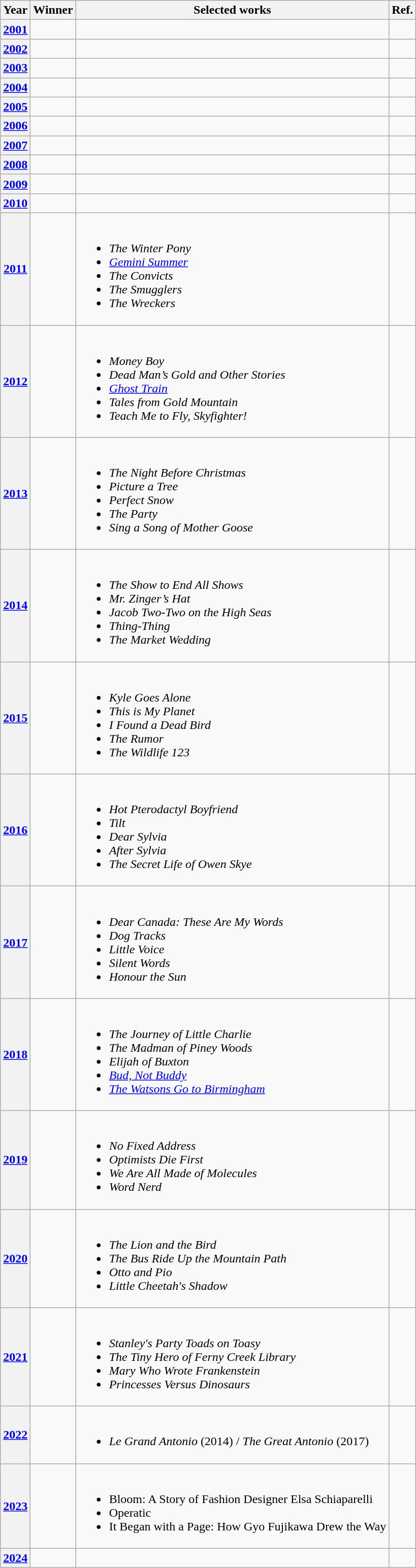<table class="wikitable sortable mw-collapsible">
<tr>
<th>Year</th>
<th>Winner</th>
<th>Selected works</th>
<th>Ref.</th>
</tr>
<tr>
<th><a href='#'>2001</a></th>
<td></td>
<td></td>
<td></td>
</tr>
<tr>
<th><a href='#'>2002</a></th>
<td></td>
<td></td>
<td></td>
</tr>
<tr>
<th><a href='#'>2003</a></th>
<td></td>
<td></td>
<td></td>
</tr>
<tr>
<th><a href='#'>2004</a></th>
<td></td>
<td></td>
<td></td>
</tr>
<tr>
<th><a href='#'>2005</a></th>
<td></td>
<td></td>
<td></td>
</tr>
<tr>
<th><a href='#'>2006</a></th>
<td></td>
<td></td>
<td></td>
</tr>
<tr>
<th><a href='#'>2007</a></th>
<td></td>
<td></td>
<td></td>
</tr>
<tr>
<th><a href='#'>2008</a></th>
<td></td>
<td></td>
<td></td>
</tr>
<tr>
<th><a href='#'>2009</a></th>
<td></td>
<td></td>
<td></td>
</tr>
<tr>
<th><a href='#'>2010</a></th>
<td></td>
<td></td>
<td></td>
</tr>
<tr>
<th><a href='#'>2011</a></th>
<td></td>
<td><br><ul><li><em>The Winter Pony</em></li><li><em><a href='#'>Gemini Summer</a></em></li><li><em>The Convicts</em></li><li><em>The Smugglers</em></li><li><em>The Wreckers</em></li></ul></td>
<td></td>
</tr>
<tr>
<th><a href='#'>2012</a></th>
<td></td>
<td><br><ul><li><em>Money Boy</em></li><li><em>Dead Man’s Gold and Other Stories</em></li><li><em><a href='#'>Ghost Train</a></em></li><li><em>Tales from Gold Mountain</em></li><li><em>Teach Me to Fly, Skyfighter!</em></li></ul></td>
<td></td>
</tr>
<tr>
<th><a href='#'>2013</a></th>
<td></td>
<td><br><ul><li><em>The Night Before Christmas</em></li><li><em>Picture a Tree</em></li><li><em>Perfect Snow</em></li><li><em>The Party</em></li><li><em>Sing a Song of Mother Goose</em></li></ul></td>
<td></td>
</tr>
<tr>
<th><a href='#'>2014</a></th>
<td></td>
<td><br><ul><li><em>The Show to End All Shows</em></li><li><em>Mr. Zinger’s Hat</em></li><li><em>Jacob Two-Two on the High Seas</em></li><li><em>Thing-Thing</em></li><li><em>The Market Wedding</em></li></ul></td>
<td></td>
</tr>
<tr>
<th><a href='#'>2015</a></th>
<td></td>
<td><br><ul><li><em>Kyle Goes Alone</em></li><li><em>This is My Planet</em></li><li><em>I Found a Dead Bird</em></li><li><em>The Rumor</em></li><li><em>The Wildlife 123</em></li></ul></td>
<td></td>
</tr>
<tr>
<th><a href='#'>2016</a></th>
<td></td>
<td><br><ul><li><em>Hot Pterodactyl Boyfriend</em></li><li><em>Tilt</em></li><li><em>Dear Sylvia</em></li><li><em>After Sylvia</em></li><li><em>The Secret Life of Owen Skye</em></li></ul></td>
<td></td>
</tr>
<tr>
<th><a href='#'>2017</a></th>
<td></td>
<td><br><ul><li><em>Dear Canada: These Are My Words</em></li><li><em>Dog Tracks</em></li><li><em>Little Voice</em></li><li><em>Silent Words</em></li><li><em>Honour the Sun</em></li></ul></td>
<td></td>
</tr>
<tr>
<th><a href='#'>2018</a></th>
<td></td>
<td><br><ul><li><em>The Journey of Little Charlie</em></li><li><em>The Madman of Piney Woods</em></li><li><em>Elijah of Buxton</em></li><li><em><a href='#'>Bud, Not Buddy</a></em></li><li><em><a href='#'>The Watsons Go to Birmingham</a></em></li></ul></td>
<td></td>
</tr>
<tr>
<th><a href='#'>2019</a></th>
<td></td>
<td><br><ul><li><em>No Fixed Address</em></li><li><em>Optimists Die First</em></li><li><em>We Are All Made of Molecules</em></li><li><em>Word Nerd</em></li></ul></td>
<td></td>
</tr>
<tr>
<th><a href='#'>2020</a></th>
<td></td>
<td><br><ul><li><em>The Lion and the Bird</em></li><li><em>The Bus Ride Up the Mountain Path</em></li><li><em>Otto and Pio</em></li><li><em>Little Cheetah's Shadow</em></li></ul></td>
<td></td>
</tr>
<tr>
<th><a href='#'>2021</a></th>
<td></td>
<td><br><ul><li><em>Stanley's Party Toads on Toasy</em></li><li><em>The Tiny Hero of Ferny Creek Library</em></li><li><em>Mary Who Wrote Frankenstein</em></li><li><em>Princesses Versus Dinosaurs</em></li></ul></td>
<td></td>
</tr>
<tr>
<th><a href='#'>2022</a></th>
<td></td>
<td><br><ul><li><em>Le Grand Antonio</em> (2014) / <em>The Great Antonio</em> (2017)</li></ul></td>
<td></td>
</tr>
<tr>
<th><a href='#'>2023</a></th>
<td></td>
<td><br><ul><li>Bloom: A Story of Fashion Designer Elsa Schiaparelli</li><li>Operatic</li><li>It Began with a Page: How Gyo Fujikawa Drew the Way</li></ul></td>
<td></td>
</tr>
<tr>
<th><a href='#'>2024</a></th>
<td></td>
<td></td>
<td></td>
</tr>
</table>
